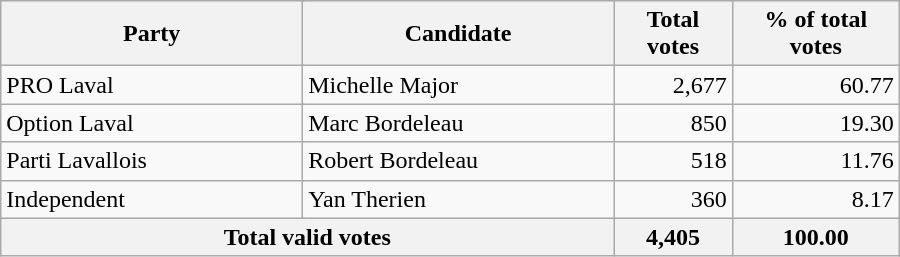<table style="width:600px;" class="wikitable">
<tr style="background-color:#E9E9E9">
<th colspan="2" style="width: 200px">Party</th>
<th colspan="1" style="width: 200px">Candidate</th>
<th align="right">Total votes</th>
<th align="right">% of total votes</th>
</tr>
<tr>
<td colspan="2" align="left">PRO Laval</td>
<td align="left">Michelle Major</td>
<td align="right">2,677</td>
<td align="right">60.77</td>
</tr>
<tr>
<td colspan="2" align="left">Option Laval</td>
<td align="left">Marc Bordeleau</td>
<td align="right">850</td>
<td align="right">19.30</td>
</tr>
<tr>
<td colspan="2" align="left">Parti Lavallois</td>
<td align="left">Robert Bordeleau</td>
<td align="right">518</td>
<td align="right">11.76</td>
</tr>
<tr>
<td colspan="2" align="left">Independent</td>
<td align="left">Yan Therien</td>
<td align="right">360</td>
<td align="right">8.17</td>
</tr>
<tr bgcolor="#EEEEEE">
<th colspan="3"  align="left">Total valid votes</th>
<th align="right">4,405</th>
<th align="right">100.00</th>
</tr>
</table>
